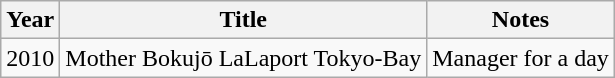<table class="wikitable">
<tr>
<th>Year</th>
<th>Title</th>
<th>Notes</th>
</tr>
<tr>
<td>2010</td>
<td>Mother Bokujō LaLaport Tokyo-Bay</td>
<td>Manager for a day</td>
</tr>
</table>
